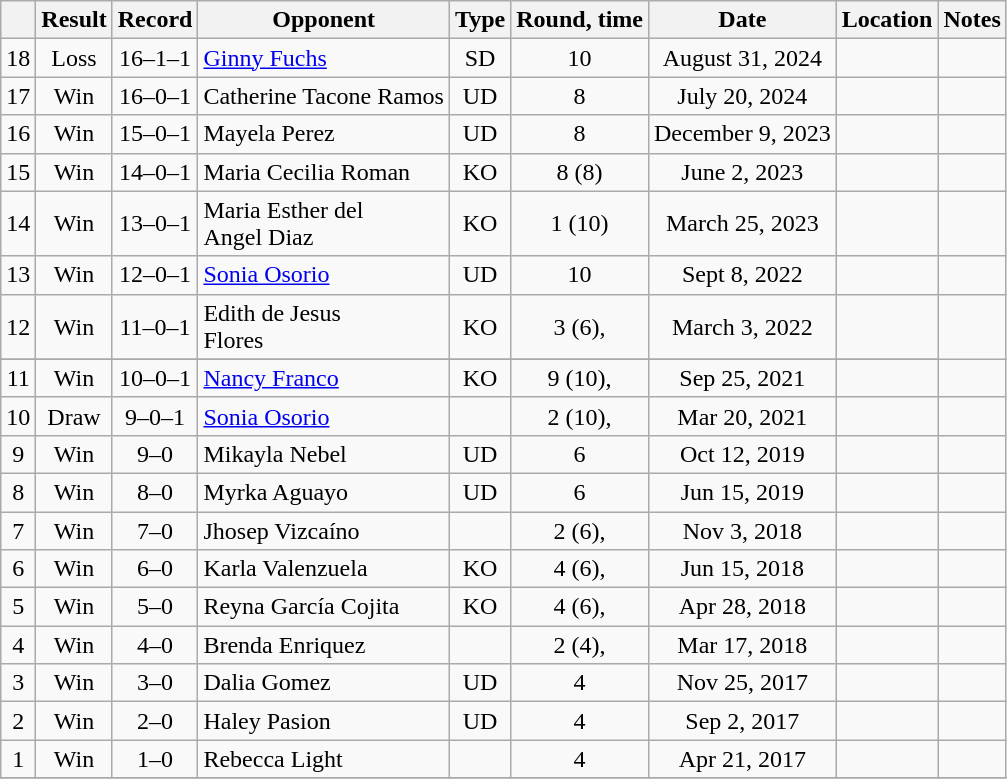<table class="wikitable" style="text-align:center">
<tr>
<th></th>
<th>Result</th>
<th>Record</th>
<th>Opponent</th>
<th>Type</th>
<th>Round, time</th>
<th>Date</th>
<th>Location</th>
<th>Notes</th>
</tr>
<tr>
<td>18</td>
<td>Loss</td>
<td>16–1–1</td>
<td align=left><a href='#'>Ginny Fuchs</a></td>
<td>SD</td>
<td>10</td>
<td>August 31, 2024</td>
<td align=left></td>
<td align=left></td>
</tr>
<tr>
<td>17</td>
<td>Win</td>
<td>16–0–1</td>
<td align=left>Catherine Tacone Ramos</td>
<td>UD</td>
<td>8</td>
<td>July 20, 2024</td>
<td align=left></td>
<td></td>
</tr>
<tr>
<td>16</td>
<td>Win</td>
<td>15–0–1</td>
<td align=left>Mayela Perez</td>
<td>UD</td>
<td>8</td>
<td>December 9, 2023</td>
<td align=left></td>
<td></td>
</tr>
<tr>
<td>15</td>
<td>Win</td>
<td>14–0–1</td>
<td align=left>Maria Cecilia Roman</td>
<td>KO</td>
<td>8 (8) </td>
<td>June 2, 2023</td>
<td align=left></td>
<td></td>
</tr>
<tr>
<td>14</td>
<td>Win</td>
<td>13–0–1</td>
<td align=left>Maria Esther del<br>Angel Diaz</td>
<td>KO</td>
<td>1 (10) </td>
<td>March 25, 2023</td>
<td align=left></td>
</tr>
<tr>
<td>13</td>
<td>Win</td>
<td>12–0–1</td>
<td align=left><a href='#'>Sonia Osorio</a></td>
<td>UD</td>
<td>10</td>
<td>Sept 8, 2022</td>
<td align=left></td>
<td align=left></td>
</tr>
<tr>
<td>12</td>
<td>Win</td>
<td>11–0–1</td>
<td align=left>Edith de Jesus<br>Flores</td>
<td>KO</td>
<td>3 (6), </td>
<td>March 3, 2022</td>
<td align=left></td>
</tr>
<tr>
</tr>
<tr>
<td>11</td>
<td>Win</td>
<td>10–0–1</td>
<td align=left><a href='#'>Nancy Franco</a></td>
<td>KO</td>
<td>9 (10), </td>
<td>Sep 25, 2021</td>
<td align=left></td>
<td align=left></td>
</tr>
<tr>
<td>10</td>
<td>Draw</td>
<td>9–0–1</td>
<td align=left><a href='#'>Sonia Osorio</a></td>
<td></td>
<td>2 (10), </td>
<td>Mar 20, 2021</td>
<td align=left></td>
<td align=left></td>
</tr>
<tr>
<td>9</td>
<td>Win</td>
<td>9–0</td>
<td align=left>Mikayla Nebel</td>
<td>UD</td>
<td>6</td>
<td>Oct 12, 2019</td>
<td align=left></td>
<td></td>
</tr>
<tr>
<td>8</td>
<td>Win</td>
<td>8–0</td>
<td align=left>Myrka Aguayo</td>
<td>UD</td>
<td>6</td>
<td>Jun 15, 2019</td>
<td align=left></td>
<td></td>
</tr>
<tr>
<td>7</td>
<td>Win</td>
<td>7–0</td>
<td align=left>Jhosep Vizcaíno</td>
<td></td>
<td>2 (6), </td>
<td>Nov 3, 2018</td>
<td align=left></td>
<td></td>
</tr>
<tr>
<td>6</td>
<td>Win</td>
<td>6–0</td>
<td align=left>Karla Valenzuela</td>
<td>KO</td>
<td>4 (6), </td>
<td>Jun 15, 2018</td>
<td align=left></td>
<td></td>
</tr>
<tr>
<td>5</td>
<td>Win</td>
<td>5–0</td>
<td align=left>Reyna García Cojita</td>
<td>KO</td>
<td>4 (6), </td>
<td>Apr 28, 2018</td>
<td align=left></td>
<td></td>
</tr>
<tr>
<td>4</td>
<td>Win</td>
<td>4–0</td>
<td align=left>Brenda Enriquez</td>
<td></td>
<td>2 (4), </td>
<td>Mar 17, 2018</td>
<td align=left></td>
<td></td>
</tr>
<tr>
<td>3</td>
<td>Win</td>
<td>3–0</td>
<td align=left>Dalia Gomez</td>
<td>UD</td>
<td>4</td>
<td>Nov 25, 2017</td>
<td align=left></td>
<td></td>
</tr>
<tr>
<td>2</td>
<td>Win</td>
<td>2–0</td>
<td align=left>Haley Pasion</td>
<td>UD</td>
<td>4</td>
<td>Sep 2, 2017</td>
<td align=left></td>
<td></td>
</tr>
<tr>
<td>1</td>
<td>Win</td>
<td>1–0</td>
<td align=left>Rebecca Light</td>
<td></td>
<td>4</td>
<td>Apr 21, 2017</td>
<td align=left></td>
<td></td>
</tr>
<tr>
</tr>
</table>
